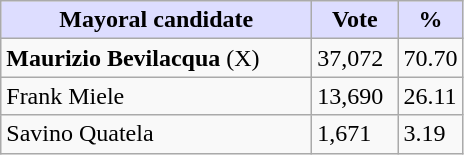<table class="wikitable">
<tr>
<th style="background:#ddf; width:200px;">Mayoral candidate</th>
<th style="background:#ddf; width:50px;">Vote</th>
<th style="background:#ddf; width:30px;">%</th>
</tr>
<tr>
<td><strong>Maurizio Bevilacqua</strong> (X)</td>
<td>37,072</td>
<td>70.70</td>
</tr>
<tr>
<td>Frank Miele</td>
<td>13,690</td>
<td>26.11</td>
</tr>
<tr>
<td>Savino Quatela</td>
<td>1,671</td>
<td>3.19</td>
</tr>
</table>
